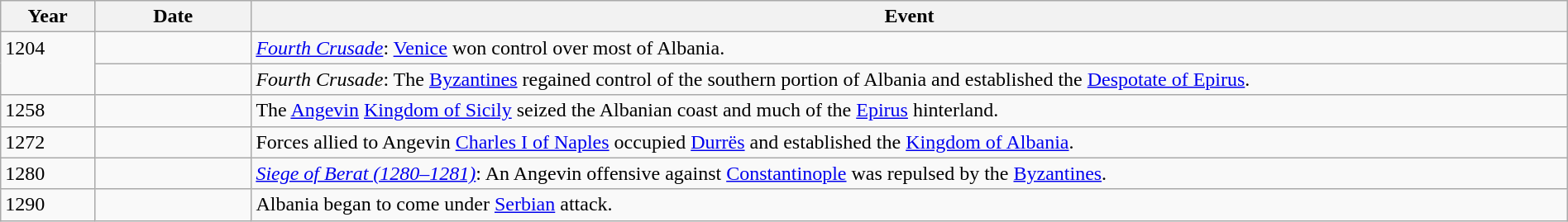<table class="wikitable" width="100%">
<tr>
<th style="width:6%">Year</th>
<th style="width:10%">Date</th>
<th>Event</th>
</tr>
<tr>
<td rowspan="2" valign="top">1204</td>
<td></td>
<td><em><a href='#'>Fourth Crusade</a></em>: <a href='#'>Venice</a> won control over most of Albania.</td>
</tr>
<tr>
<td></td>
<td><em>Fourth Crusade</em>: The <a href='#'>Byzantines</a> regained control of the southern portion of Albania and established the <a href='#'>Despotate of Epirus</a>.</td>
</tr>
<tr>
<td>1258</td>
<td></td>
<td>The <a href='#'>Angevin</a> <a href='#'>Kingdom of Sicily</a> seized the Albanian coast and much of the <a href='#'>Epirus</a> hinterland.</td>
</tr>
<tr>
<td>1272</td>
<td></td>
<td>Forces allied to Angevin <a href='#'>Charles I of Naples</a> occupied <a href='#'>Durrës</a> and established the <a href='#'>Kingdom of Albania</a>.</td>
</tr>
<tr>
<td>1280</td>
<td></td>
<td><em><a href='#'>Siege of Berat (1280–1281)</a></em>: An Angevin offensive against <a href='#'>Constantinople</a> was repulsed by the <a href='#'>Byzantines</a>.</td>
</tr>
<tr>
<td>1290</td>
<td></td>
<td>Albania began to come under <a href='#'>Serbian</a> attack.</td>
</tr>
</table>
